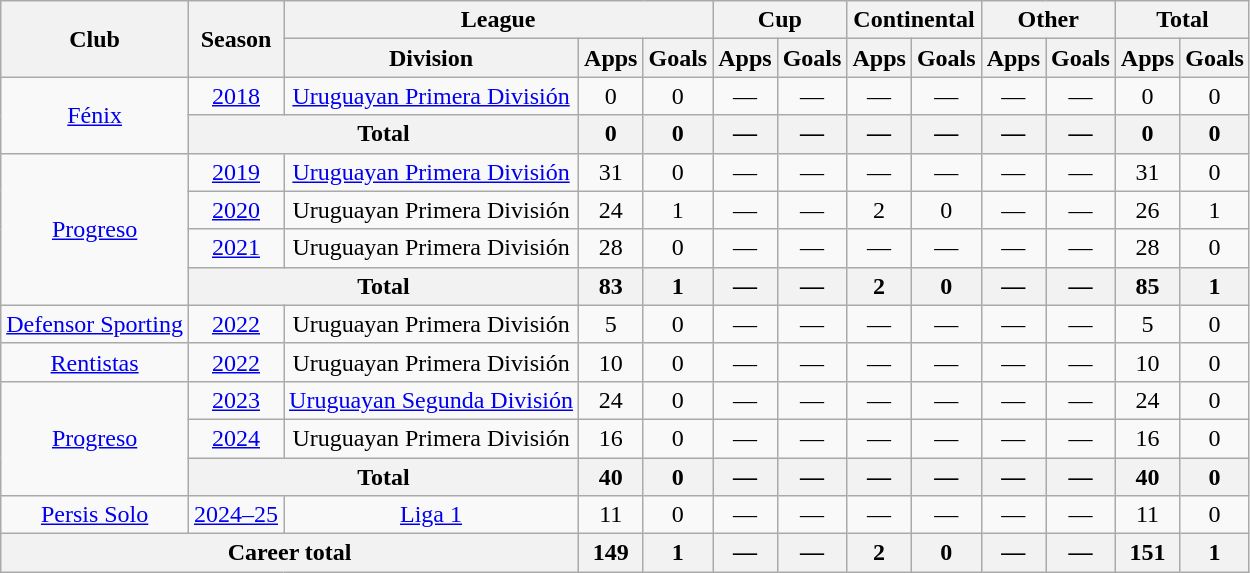<table class=wikitable style=text-align:center>
<tr>
<th rowspan=2>Club</th>
<th rowspan=2>Season</th>
<th colspan=3>League</th>
<th colspan=2>Cup</th>
<th colspan=2>Continental</th>
<th colspan=2>Other</th>
<th colspan=2>Total</th>
</tr>
<tr>
<th>Division</th>
<th>Apps</th>
<th>Goals</th>
<th>Apps</th>
<th>Goals</th>
<th>Apps</th>
<th>Goals</th>
<th>Apps</th>
<th>Goals</th>
<th>Apps</th>
<th>Goals</th>
</tr>
<tr>
<td rowspan=2><a href='#'>Fénix</a></td>
<td><a href='#'>2018</a></td>
<td><a href='#'>Uruguayan Primera División</a></td>
<td>0</td>
<td>0</td>
<td>—</td>
<td>—</td>
<td>—</td>
<td>—</td>
<td>—</td>
<td>—</td>
<td>0</td>
<td>0</td>
</tr>
<tr>
<th colspan="2">Total</th>
<th>0</th>
<th>0</th>
<th>—</th>
<th>—</th>
<th>—</th>
<th>—</th>
<th>—</th>
<th>—</th>
<th>0</th>
<th>0</th>
</tr>
<tr>
<td rowspan=4><a href='#'>Progreso</a></td>
<td><a href='#'>2019</a></td>
<td rowspan=1><a href='#'>Uruguayan Primera División</a></td>
<td>31</td>
<td>0</td>
<td>—</td>
<td>—</td>
<td>—</td>
<td>—</td>
<td>—</td>
<td>—</td>
<td>31</td>
<td>0</td>
</tr>
<tr>
<td><a href='#'>2020</a></td>
<td rowspan=1>Uruguayan Primera División</td>
<td>24</td>
<td>1</td>
<td>—</td>
<td>—</td>
<td>2</td>
<td>0</td>
<td>—</td>
<td>—</td>
<td>26</td>
<td>1</td>
</tr>
<tr>
<td><a href='#'>2021</a></td>
<td rowspan=1>Uruguayan Primera División</td>
<td>28</td>
<td>0</td>
<td>—</td>
<td>—</td>
<td>—</td>
<td>—</td>
<td>—</td>
<td>—</td>
<td>28</td>
<td>0</td>
</tr>
<tr>
<th colspan="2">Total</th>
<th>83</th>
<th>1</th>
<th>—</th>
<th>—</th>
<th>2</th>
<th>0</th>
<th>—</th>
<th>—</th>
<th>85</th>
<th>1</th>
</tr>
<tr>
<td rowspan=1><a href='#'>Defensor Sporting</a></td>
<td><a href='#'>2022</a></td>
<td rowspan=1>Uruguayan Primera División</td>
<td>5</td>
<td>0</td>
<td>—</td>
<td>—</td>
<td>—</td>
<td>—</td>
<td>—</td>
<td>—</td>
<td>5</td>
<td>0</td>
</tr>
<tr>
<td rowspan=1><a href='#'>Rentistas</a></td>
<td><a href='#'>2022</a></td>
<td rowspan=1>Uruguayan Primera División</td>
<td>10</td>
<td>0</td>
<td>—</td>
<td>—</td>
<td>—</td>
<td>—</td>
<td>—</td>
<td>—</td>
<td>10</td>
<td>0</td>
</tr>
<tr>
<td rowspan=3><a href='#'>Progreso</a></td>
<td><a href='#'>2023</a></td>
<td rowspan=1><a href='#'>Uruguayan Segunda División</a></td>
<td>24</td>
<td>0</td>
<td>—</td>
<td>—</td>
<td>—</td>
<td>—</td>
<td>—</td>
<td>—</td>
<td>24</td>
<td>0</td>
</tr>
<tr>
<td><a href='#'>2024</a></td>
<td rowspan=1>Uruguayan Primera División</td>
<td>16</td>
<td>0</td>
<td>—</td>
<td>—</td>
<td>—</td>
<td>—</td>
<td>—</td>
<td>—</td>
<td>16</td>
<td>0</td>
</tr>
<tr>
<th colspan="2">Total</th>
<th>40</th>
<th>0</th>
<th>—</th>
<th>—</th>
<th>—</th>
<th>—</th>
<th>—</th>
<th>—</th>
<th>40</th>
<th>0</th>
</tr>
<tr>
<td rowspan=1><a href='#'>Persis Solo</a></td>
<td><a href='#'>2024–25</a></td>
<td rowspan=1><a href='#'>Liga 1</a></td>
<td>11</td>
<td>0</td>
<td>—</td>
<td>—</td>
<td>—</td>
<td>—</td>
<td>—</td>
<td>—</td>
<td>11</td>
<td>0</td>
</tr>
<tr>
<th colspan=3>Career total</th>
<th>149</th>
<th>1</th>
<th>—</th>
<th>—</th>
<th>2</th>
<th>0</th>
<th>—</th>
<th>—</th>
<th>151</th>
<th>1</th>
</tr>
</table>
